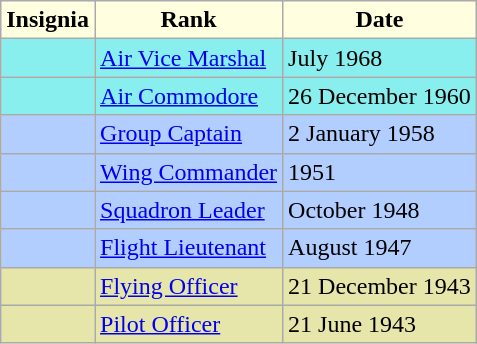<table class="wikitable">
<tr>
<th style="background:#FFFFE0">Insignia</th>
<th style="background:#FFFFE0">Rank</th>
<th style="background:#FFFFE0">Date</th>
</tr>
<tr>
<td style="background:#88EEEE;"> </td>
<td style="background:#88EEEE;"><a href='#'>Air Vice Marshal</a></td>
<td style="background:#88EEEE;">July 1968</td>
</tr>
<tr>
<td style="background:#88EEEE;"> </td>
<td style="background:#88EEEE;"><a href='#'>Air Commodore</a></td>
<td style="background:#88EEEE;">26 December 1960</td>
</tr>
<tr>
<td style="background:#b2cefe;"></td>
<td style="background:#b2cefe;"><a href='#'>Group Captain</a></td>
<td style="background:#b2cefe;">2 January 1958</td>
</tr>
<tr>
<td style="background:#b2cefe;"></td>
<td style="background:#b2cefe;"><a href='#'>Wing Commander</a></td>
<td style="background:#b2cefe;">1951</td>
</tr>
<tr>
<td style="background:#b2cefe;"></td>
<td style="background:#b2cefe;"><a href='#'>Squadron Leader</a></td>
<td style="background:#b2cefe;">October 1948</td>
</tr>
<tr>
<td style="background:#b2cefe;"></td>
<td style="background:#b2cefe;"><a href='#'>Flight Lieutenant</a></td>
<td style="background:#b2cefe;">August 1947</td>
</tr>
<tr>
<td style="background:#e6e6aa;"></td>
<td style="background:#e6e6aa;"><a href='#'>Flying Officer</a></td>
<td style="background:#e6e6aa;">21 December 1943</td>
</tr>
<tr>
<td style="background:#e6e6aa;"></td>
<td style="background:#e6e6aa;"><a href='#'>Pilot Officer</a></td>
<td style="background:#e6e6aa;">21 June 1943</td>
</tr>
</table>
